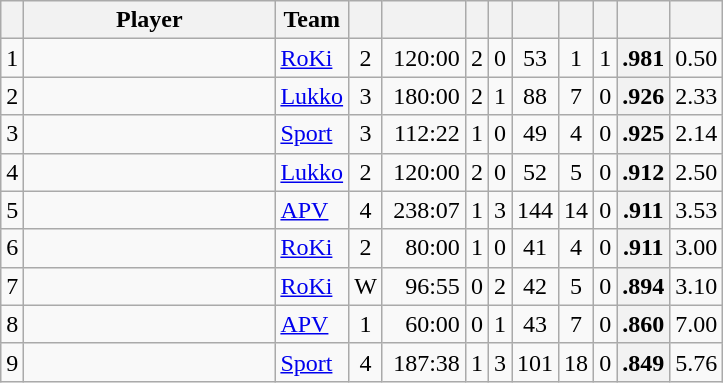<table class="wikitable sortable" style="text-align: center">
<tr>
<th></th>
<th style="width: 10em;">Player</th>
<th>Team</th>
<th></th>
<th style="width: 3em;"></th>
<th></th>
<th></th>
<th></th>
<th></th>
<th></th>
<th></th>
<th></th>
</tr>
<tr>
<td>1</td>
<td style="text-align:left;"></td>
<td style="text-align:left;"><a href='#'>RoKi</a></td>
<td>2</td>
<td style="text-align:right;">120:00</td>
<td>2</td>
<td>0</td>
<td>53</td>
<td>1</td>
<td>1</td>
<th>.981</th>
<td>0.50</td>
</tr>
<tr>
<td>2</td>
<td style="text-align:left;"></td>
<td style="text-align:left;"><a href='#'>Lukko</a></td>
<td>3</td>
<td style="text-align:right;">180:00</td>
<td>2</td>
<td>1</td>
<td>88</td>
<td>7</td>
<td>0</td>
<th>.926</th>
<td>2.33</td>
</tr>
<tr>
<td>3</td>
<td style="text-align:left;"></td>
<td style="text-align:left;"><a href='#'>Sport</a></td>
<td>3</td>
<td style="text-align:right;">112:22</td>
<td>1</td>
<td>0</td>
<td>49</td>
<td>4</td>
<td>0</td>
<th>.925</th>
<td>2.14</td>
</tr>
<tr>
<td>4</td>
<td style="text-align:left;"></td>
<td style="text-align:left;"><a href='#'>Lukko</a></td>
<td>2</td>
<td style="text-align:right;">120:00</td>
<td>2</td>
<td>0</td>
<td>52</td>
<td>5</td>
<td>0</td>
<th>.912</th>
<td>2.50</td>
</tr>
<tr>
<td>5</td>
<td style="text-align:left;"></td>
<td style="text-align:left;"><a href='#'>APV</a></td>
<td>4</td>
<td style="text-align:right;">238:07</td>
<td>1</td>
<td>3</td>
<td>144</td>
<td>14</td>
<td>0</td>
<th>.911</th>
<td>3.53</td>
</tr>
<tr>
<td>6</td>
<td style="text-align:left;"></td>
<td style="text-align:left;"><a href='#'>RoKi</a></td>
<td>2</td>
<td style="text-align:right;">80:00</td>
<td>1</td>
<td>0</td>
<td>41</td>
<td>4</td>
<td>0</td>
<th>.911</th>
<td>3.00</td>
</tr>
<tr>
<td>7</td>
<td style="text-align:left;"></td>
<td style="text-align:left;"><a href='#'>RoKi</a></td>
<td>W</td>
<td style="text-align:right;">96:55</td>
<td>0</td>
<td>2</td>
<td>42</td>
<td>5</td>
<td>0</td>
<th>.894</th>
<td>3.10</td>
</tr>
<tr>
<td>8</td>
<td style="text-align:left;"></td>
<td style="text-align:left;"><a href='#'>APV</a></td>
<td>1</td>
<td style="text-align:right;">60:00</td>
<td>0</td>
<td>1</td>
<td>43</td>
<td>7</td>
<td>0</td>
<th>.860</th>
<td>7.00</td>
</tr>
<tr>
<td>9</td>
<td style="text-align:left;"></td>
<td style="text-align:left;"><a href='#'>Sport</a></td>
<td>4</td>
<td style="text-align:right;">187:38</td>
<td>1</td>
<td>3</td>
<td>101</td>
<td>18</td>
<td>0</td>
<th>.849</th>
<td>5.76</td>
</tr>
</table>
